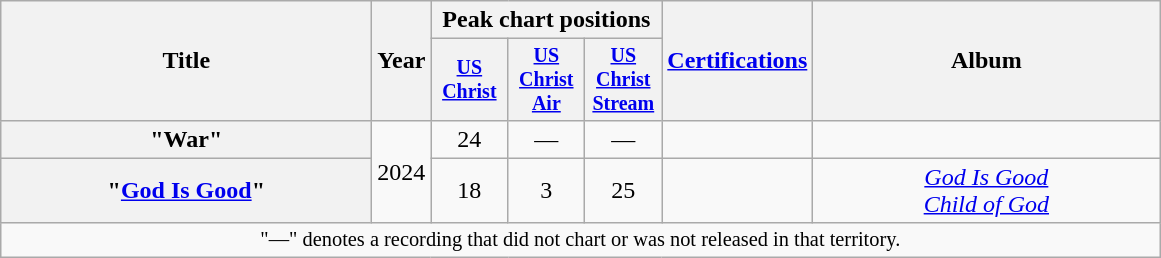<table class="wikitable plainrowheaders" style="text-align:center;">
<tr>
<th rowspan="2" scope="col" style="width:15em;">Title</th>
<th rowspan="2" scope="col">Year</th>
<th colspan="3">Peak chart positions</th>
<th rowspan="2" scope="col"><a href='#'>Certifications</a><br></th>
<th rowspan="2" scope="col" style="width:14em;">Album</th>
</tr>
<tr style="font-size:smaller;">
<th scope="col" width="45"><a href='#'>US<br>Christ</a><br></th>
<th scope="col" width="45"><a href='#'>US<br>Christ<br>Air</a><br></th>
<th scope="col" width="45"><a href='#'>US<br>Christ<br>Stream</a><br></th>
</tr>
<tr>
<th scope="row">"War"</th>
<td rowspan="2">2024</td>
<td>24</td>
<td>—</td>
<td>—</td>
<td></td>
<td></td>
</tr>
<tr>
<th scope="row">"<a href='#'>God Is Good</a>"<br></th>
<td>18</td>
<td>3</td>
<td>25</td>
<td></td>
<td><em><a href='#'>God Is Good</a></em><br><em><a href='#'>Child of God</a></em></td>
</tr>
<tr>
<td colspan="13" style="font-size:85%">"—" denotes a recording that did not chart or was not released in that territory.</td>
</tr>
</table>
